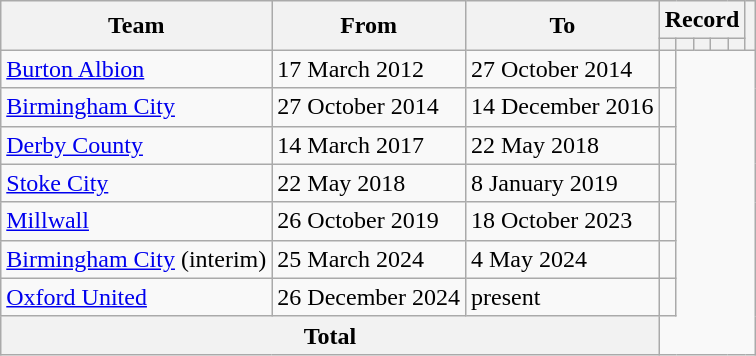<table class=wikitable style="text-align: center">
<tr>
<th rowspan=2>Team</th>
<th rowspan=2>From</th>
<th rowspan=2>To</th>
<th colspan=5>Record</th>
<th rowspan=2></th>
</tr>
<tr>
<th></th>
<th></th>
<th></th>
<th></th>
<th></th>
</tr>
<tr>
<td align=left><a href='#'>Burton Albion</a></td>
<td align=left>17 March 2012</td>
<td align=left>27 October 2014<br></td>
<td></td>
</tr>
<tr>
<td align=left><a href='#'>Birmingham City</a></td>
<td align=left>27 October 2014</td>
<td align=left>14 December 2016<br></td>
<td></td>
</tr>
<tr>
<td align=left><a href='#'>Derby County</a></td>
<td align=left>14 March 2017</td>
<td align=left>22 May 2018<br></td>
<td></td>
</tr>
<tr>
<td align=left><a href='#'>Stoke City</a></td>
<td align=left>22 May 2018</td>
<td align=left>8 January 2019<br></td>
<td></td>
</tr>
<tr>
<td align=left><a href='#'>Millwall</a></td>
<td align=left>26 October 2019</td>
<td align=left>18 October 2023<br></td>
<td></td>
</tr>
<tr>
<td align=left><a href='#'>Birmingham City</a> (interim)</td>
<td align=left>25 March 2024</td>
<td align=left>4 May 2024<br></td>
<td></td>
</tr>
<tr>
<td align=left><a href='#'>Oxford United</a></td>
<td align=left>26 December 2024</td>
<td align=left>present<br></td>
<td></td>
</tr>
<tr>
<th colspan=3>Total<br></th>
</tr>
</table>
